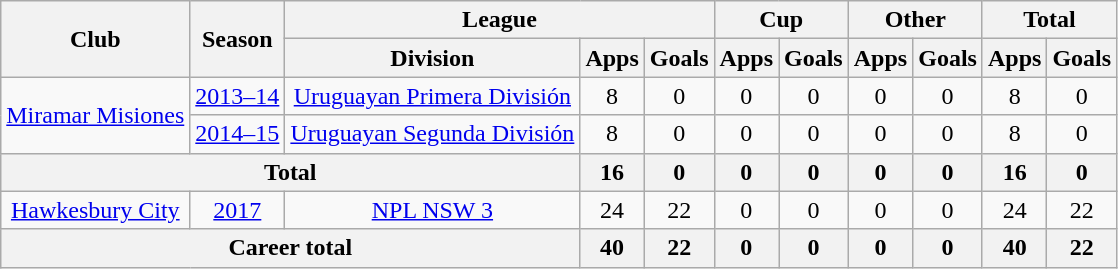<table class="wikitable" style="text-align: center">
<tr>
<th rowspan="2">Club</th>
<th rowspan="2">Season</th>
<th colspan="3">League</th>
<th colspan="2">Cup</th>
<th colspan="2">Other</th>
<th colspan="2">Total</th>
</tr>
<tr>
<th>Division</th>
<th>Apps</th>
<th>Goals</th>
<th>Apps</th>
<th>Goals</th>
<th>Apps</th>
<th>Goals</th>
<th>Apps</th>
<th>Goals</th>
</tr>
<tr>
<td rowspan="2"><a href='#'>Miramar Misiones</a></td>
<td><a href='#'>2013–14</a></td>
<td><a href='#'>Uruguayan Primera División</a></td>
<td>8</td>
<td>0</td>
<td>0</td>
<td>0</td>
<td>0</td>
<td>0</td>
<td>8</td>
<td>0</td>
</tr>
<tr>
<td><a href='#'>2014–15</a></td>
<td><a href='#'>Uruguayan Segunda División</a></td>
<td>8</td>
<td>0</td>
<td>0</td>
<td>0</td>
<td>0</td>
<td>0</td>
<td>8</td>
<td>0</td>
</tr>
<tr>
<th colspan="3"><strong>Total</strong></th>
<th>16</th>
<th>0</th>
<th>0</th>
<th>0</th>
<th>0</th>
<th>0</th>
<th>16</th>
<th>0</th>
</tr>
<tr>
<td><a href='#'>Hawkesbury City</a></td>
<td><a href='#'>2017</a></td>
<td><a href='#'>NPL NSW 3</a></td>
<td>24</td>
<td>22</td>
<td>0</td>
<td>0</td>
<td>0</td>
<td>0</td>
<td>24</td>
<td>22</td>
</tr>
<tr>
<th colspan="3"><strong>Career total</strong></th>
<th>40</th>
<th>22</th>
<th>0</th>
<th>0</th>
<th>0</th>
<th>0</th>
<th>40</th>
<th>22</th>
</tr>
</table>
